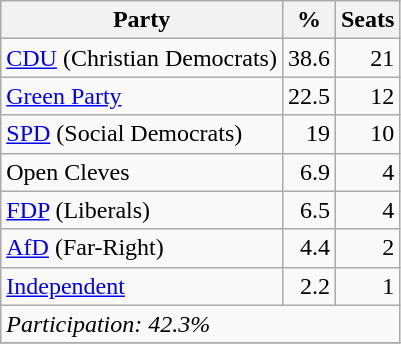<table class="wikitable mw-datatable" style="text-align:right">
<tr>
<th>Party</th>
<th>%</th>
<th>Seats</th>
</tr>
<tr>
<td style="text-align:left"><a href='#'>CDU</a> (Christian Democrats)</td>
<td>38.6</td>
<td>21</td>
</tr>
<tr>
<td style="text-align:left"><a href='#'>Green Party</a></td>
<td>22.5</td>
<td>12</td>
</tr>
<tr>
<td style="text-align:left"><a href='#'>SPD</a> (Social Democrats)</td>
<td>19</td>
<td>10</td>
</tr>
<tr>
<td style="text-align:left">Open Cleves</td>
<td>6.9</td>
<td>4</td>
</tr>
<tr>
<td style="text-align:left"><a href='#'>FDP</a> (Liberals)</td>
<td>6.5</td>
<td>4</td>
</tr>
<tr>
<td style="text-align:left"><a href='#'>AfD</a> (Far-Right)</td>
<td>4.4</td>
<td>2</td>
</tr>
<tr>
<td style="text-align:left"><a href='#'>Independent</a></td>
<td>2.2</td>
<td>1</td>
</tr>
<tr>
<td style="text-align:left" colspan="3"><em>Participation: 42.3%</em></td>
</tr>
<tr>
</tr>
</table>
